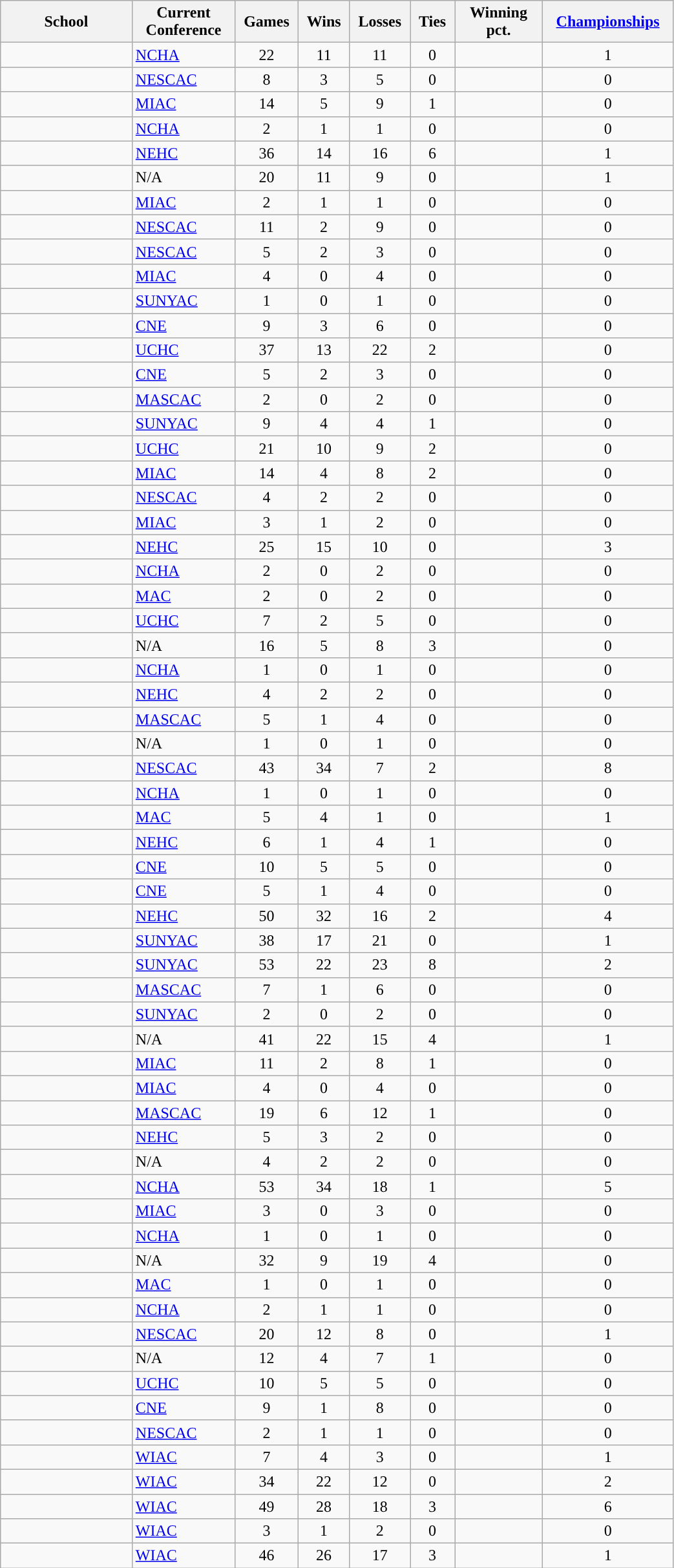<table class="wikitable sortable" style="text-align:center" width=55%>
<tr>
<th width=15%>School</th>
<th width=10%>Current<br>Conference</th>
<th width=5%>Games</th>
<th width=5%>Wins</th>
<th width=5%>Losses</th>
<th width=5%>Ties</th>
<th width=10%>Winning pct.</th>
<th width=10%><a href='#'>Championships</a></th>
</tr>
<tr>
<td align=left><strong><a href='#'></a></strong></td>
<td align=left><a href='#'>NCHA</a></td>
<td>22</td>
<td>11</td>
<td>11</td>
<td>0</td>
<td></td>
<td>1</td>
</tr>
<tr>
<td align=left><strong><a href='#'></a></strong></td>
<td align=left><a href='#'>NESCAC</a></td>
<td>8</td>
<td>3</td>
<td>5</td>
<td>0</td>
<td></td>
<td>0</td>
</tr>
<tr>
<td align=left><strong><a href='#'></a></strong></td>
<td align=left><a href='#'>MIAC</a></td>
<td>14</td>
<td>5</td>
<td>9</td>
<td>1</td>
<td></td>
<td>0</td>
</tr>
<tr>
<td align=left><strong><a href='#'></a></strong></td>
<td align=left><a href='#'>NCHA</a></td>
<td>2</td>
<td>1</td>
<td>1</td>
<td>0</td>
<td></td>
<td>0</td>
</tr>
<tr>
<td align=left><strong><a href='#'></a></strong></td>
<td align=left><a href='#'>NEHC</a></td>
<td>36</td>
<td>14</td>
<td>16</td>
<td>6</td>
<td></td>
<td>1</td>
</tr>
<tr>
<td align=left><strong><em><a href='#'></a></em></strong></td>
<td align=left>N/A</td>
<td>20</td>
<td>11</td>
<td>9</td>
<td>0</td>
<td></td>
<td>1</td>
</tr>
<tr>
<td align=left><strong><a href='#'></a></strong></td>
<td align=left><a href='#'>MIAC</a></td>
<td>2</td>
<td>1</td>
<td>1</td>
<td>0</td>
<td></td>
<td>0</td>
</tr>
<tr>
<td align=left><strong><a href='#'></a></strong></td>
<td align=left><a href='#'>NESCAC</a></td>
<td>11</td>
<td>2</td>
<td>9</td>
<td>0</td>
<td></td>
<td>0</td>
</tr>
<tr>
<td align=left><strong><a href='#'></a></strong></td>
<td align=left><a href='#'>NESCAC</a></td>
<td>5</td>
<td>2</td>
<td>3</td>
<td>0</td>
<td></td>
<td>0</td>
</tr>
<tr>
<td align=left><strong><a href='#'></a></strong></td>
<td align=left><a href='#'>MIAC</a></td>
<td>4</td>
<td>0</td>
<td>4</td>
<td>0</td>
<td></td>
<td>0</td>
</tr>
<tr>
<td align=left><strong><a href='#'></a></strong></td>
<td align=left><a href='#'>SUNYAC</a></td>
<td>1</td>
<td>0</td>
<td>1</td>
<td>0</td>
<td></td>
<td>0</td>
</tr>
<tr>
<td align=left><strong><a href='#'></a></strong></td>
<td align=left><a href='#'>CNE</a></td>
<td>9</td>
<td>3</td>
<td>6</td>
<td>0</td>
<td></td>
<td>0</td>
</tr>
<tr>
<td align=left><strong><a href='#'></a></strong></td>
<td align=left><a href='#'>UCHC</a></td>
<td>37</td>
<td>13</td>
<td>22</td>
<td>2</td>
<td></td>
<td>0</td>
</tr>
<tr>
<td align=left><strong><a href='#'></a></strong></td>
<td align=left><a href='#'>CNE</a></td>
<td>5</td>
<td>2</td>
<td>3</td>
<td>0</td>
<td></td>
<td>0</td>
</tr>
<tr>
<td align=left><strong><a href='#'></a></strong></td>
<td align=left><a href='#'>MASCAC</a></td>
<td>2</td>
<td>0</td>
<td>2</td>
<td>0</td>
<td></td>
<td>0</td>
</tr>
<tr>
<td align=left><strong><a href='#'></a></strong></td>
<td align=left><a href='#'>SUNYAC</a></td>
<td>9</td>
<td>4</td>
<td>4</td>
<td>1</td>
<td></td>
<td>0</td>
</tr>
<tr>
<td align=left><strong><a href='#'></a></strong></td>
<td align=left><a href='#'>UCHC</a></td>
<td>21</td>
<td>10</td>
<td>9</td>
<td>2</td>
<td></td>
<td>0</td>
</tr>
<tr>
<td align=left><strong><a href='#'></a></strong></td>
<td align=left><a href='#'>MIAC</a></td>
<td>14</td>
<td>4</td>
<td>8</td>
<td>2</td>
<td></td>
<td>0</td>
</tr>
<tr>
<td align=left><strong><a href='#'></a></strong></td>
<td align=left><a href='#'>NESCAC</a></td>
<td>4</td>
<td>2</td>
<td>2</td>
<td>0</td>
<td></td>
<td>0</td>
</tr>
<tr>
<td align=left><strong><a href='#'></a></strong></td>
<td align=left><a href='#'>MIAC</a></td>
<td>3</td>
<td>1</td>
<td>2</td>
<td>0</td>
<td></td>
<td>0</td>
</tr>
<tr>
<td align=left><strong><a href='#'></a></strong></td>
<td align=left><a href='#'>NEHC</a></td>
<td>25</td>
<td>15</td>
<td>10</td>
<td>0</td>
<td></td>
<td>3</td>
</tr>
<tr>
<td align=left><strong><a href='#'></a></strong></td>
<td align=left><a href='#'>NCHA</a></td>
<td>2</td>
<td>0</td>
<td>2</td>
<td>0</td>
<td></td>
<td>0</td>
</tr>
<tr>
<td align=left><strong><a href='#'></a></strong></td>
<td align=left><a href='#'>MAC</a></td>
<td>2</td>
<td>0</td>
<td>2</td>
<td>0</td>
<td></td>
<td>0</td>
</tr>
<tr>
<td align=left><strong><a href='#'></a></strong></td>
<td align=left><a href='#'>UCHC</a></td>
<td>7</td>
<td>2</td>
<td>5</td>
<td>0</td>
<td></td>
<td>0</td>
</tr>
<tr>
<td align=left><strong><em><a href='#'></a></em></strong></td>
<td align=left>N/A</td>
<td>16</td>
<td>5</td>
<td>8</td>
<td>3</td>
<td></td>
<td>0</td>
</tr>
<tr>
<td align=left><strong><a href='#'></a></strong></td>
<td align=left><a href='#'>NCHA</a></td>
<td>1</td>
<td>0</td>
<td>1</td>
<td>0</td>
<td></td>
<td>0</td>
</tr>
<tr>
<td align=left><strong><a href='#'></a></strong></td>
<td align=left><a href='#'>NEHC</a></td>
<td>4</td>
<td>2</td>
<td>2</td>
<td>0</td>
<td></td>
<td>0</td>
</tr>
<tr>
<td align=left><strong><a href='#'></a></strong></td>
<td align=left><a href='#'>MASCAC</a></td>
<td>5</td>
<td>1</td>
<td>4</td>
<td>0</td>
<td></td>
<td>0</td>
</tr>
<tr>
<td align=left><strong><em><a href='#'></a></em></strong></td>
<td align=left>N/A</td>
<td>1</td>
<td>0</td>
<td>1</td>
<td>0</td>
<td></td>
<td>0</td>
</tr>
<tr>
<td align=left><strong><a href='#'></a></strong></td>
<td align=left><a href='#'>NESCAC</a></td>
<td>43</td>
<td>34</td>
<td>7</td>
<td>2</td>
<td></td>
<td>8</td>
</tr>
<tr>
<td align=left><strong><a href='#'></a></strong></td>
<td align=left><a href='#'>NCHA</a></td>
<td>1</td>
<td>0</td>
<td>1</td>
<td>0</td>
<td></td>
<td>0</td>
</tr>
<tr>
<td align=left><strong><a href='#'></a></strong></td>
<td align=left><a href='#'>MAC</a></td>
<td>5</td>
<td>4</td>
<td>1</td>
<td>0</td>
<td></td>
<td>1</td>
</tr>
<tr>
<td align=left><strong><a href='#'></a></strong></td>
<td align=left><a href='#'>NEHC</a></td>
<td>6</td>
<td>1</td>
<td>4</td>
<td>1</td>
<td></td>
<td>0</td>
</tr>
<tr>
<td align=left><strong><a href='#'></a></strong></td>
<td align=left><a href='#'>CNE</a></td>
<td>10</td>
<td>5</td>
<td>5</td>
<td>0</td>
<td></td>
<td>0</td>
</tr>
<tr>
<td align=left><strong><a href='#'></a></strong></td>
<td align=left><a href='#'>CNE</a></td>
<td>5</td>
<td>1</td>
<td>4</td>
<td>0</td>
<td></td>
<td>0</td>
</tr>
<tr>
<td align=left><strong><a href='#'></a></strong></td>
<td align=left><a href='#'>NEHC</a></td>
<td>50</td>
<td>32</td>
<td>16</td>
<td>2</td>
<td></td>
<td>4</td>
</tr>
<tr>
<td align=left><strong><a href='#'></a></strong></td>
<td align=left><a href='#'>SUNYAC</a></td>
<td>38</td>
<td>17</td>
<td>21</td>
<td>0</td>
<td></td>
<td>1</td>
</tr>
<tr>
<td align=left><strong><a href='#'></a></strong></td>
<td align=left><a href='#'>SUNYAC</a></td>
<td>53</td>
<td>22</td>
<td>23</td>
<td>8</td>
<td></td>
<td>2</td>
</tr>
<tr>
<td align=left><strong><a href='#'></a></strong></td>
<td align=left><a href='#'>MASCAC</a></td>
<td>7</td>
<td>1</td>
<td>6</td>
<td>0</td>
<td></td>
<td>0</td>
</tr>
<tr>
<td align=left><strong><a href='#'></a></strong></td>
<td align=left><a href='#'>SUNYAC</a></td>
<td>2</td>
<td>0</td>
<td>2</td>
<td>0</td>
<td></td>
<td>0</td>
</tr>
<tr>
<td align=left><strong><em><a href='#'></a></em></strong></td>
<td align=left>N/A</td>
<td>41</td>
<td>22</td>
<td>15</td>
<td>4</td>
<td></td>
<td>1</td>
</tr>
<tr>
<td align=left><strong><a href='#'></a></strong></td>
<td align=left><a href='#'>MIAC</a></td>
<td>11</td>
<td>2</td>
<td>8</td>
<td>1</td>
<td></td>
<td>0</td>
</tr>
<tr>
<td align=left><strong><a href='#'></a></strong></td>
<td align=left><a href='#'>MIAC</a></td>
<td>4</td>
<td>0</td>
<td>4</td>
<td>0</td>
<td></td>
<td>0</td>
</tr>
<tr>
<td align=left><strong><a href='#'></a></strong></td>
<td align=left><a href='#'>MASCAC</a></td>
<td>19</td>
<td>6</td>
<td>12</td>
<td>1</td>
<td></td>
<td>0</td>
</tr>
<tr>
<td align=left><strong><a href='#'></a></strong></td>
<td align=left><a href='#'>NEHC</a></td>
<td>5</td>
<td>3</td>
<td>2</td>
<td>0</td>
<td></td>
<td>0</td>
</tr>
<tr>
<td align=left><strong><em><a href='#'></a></em></strong></td>
<td align=left>N/A</td>
<td>4</td>
<td>2</td>
<td>2</td>
<td>0</td>
<td></td>
<td>0</td>
</tr>
<tr>
<td align=left><strong><a href='#'></a></strong></td>
<td align=left><a href='#'>NCHA</a></td>
<td>53</td>
<td>34</td>
<td>18</td>
<td>1</td>
<td></td>
<td>5</td>
</tr>
<tr>
<td align=left><strong><a href='#'></a></strong></td>
<td align=left><a href='#'>MIAC</a></td>
<td>3</td>
<td>0</td>
<td>3</td>
<td>0</td>
<td></td>
<td>0</td>
</tr>
<tr>
<td align=left><strong><a href='#'></a></strong></td>
<td align=left><a href='#'>NCHA</a></td>
<td>1</td>
<td>0</td>
<td>1</td>
<td>0</td>
<td></td>
<td>0</td>
</tr>
<tr>
<td align=left><strong><em><a href='#'></a></em></strong></td>
<td align=left>N/A</td>
<td>32</td>
<td>9</td>
<td>19</td>
<td>4</td>
<td></td>
<td>0</td>
</tr>
<tr>
<td align=left><strong><a href='#'></a></strong></td>
<td align=left><a href='#'>MAC</a></td>
<td>1</td>
<td>0</td>
<td>1</td>
<td>0</td>
<td></td>
<td>0</td>
</tr>
<tr>
<td align=left><strong><a href='#'></a></strong></td>
<td align=left><a href='#'>NCHA</a></td>
<td>2</td>
<td>1</td>
<td>1</td>
<td>0</td>
<td></td>
<td>0</td>
</tr>
<tr>
<td align=left><strong><a href='#'></a></strong></td>
<td align=left><a href='#'>NESCAC</a></td>
<td>20</td>
<td>12</td>
<td>8</td>
<td>0</td>
<td></td>
<td>1</td>
</tr>
<tr>
<td align=left><strong><em><a href='#'></a></em></strong></td>
<td align=left>N/A</td>
<td>12</td>
<td>4</td>
<td>7</td>
<td>1</td>
<td></td>
<td>0</td>
</tr>
<tr>
<td align=left><strong><a href='#'></a></strong></td>
<td align=left><a href='#'>UCHC</a></td>
<td>10</td>
<td>5</td>
<td>5</td>
<td>0</td>
<td></td>
<td>0</td>
</tr>
<tr>
<td align=left><strong><a href='#'></a></strong></td>
<td align=left><a href='#'>CNE</a></td>
<td>9</td>
<td>1</td>
<td>8</td>
<td>0</td>
<td></td>
<td>0</td>
</tr>
<tr>
<td align=left><strong><a href='#'></a></strong></td>
<td align=left><a href='#'>NESCAC</a></td>
<td>2</td>
<td>1</td>
<td>1</td>
<td>0</td>
<td></td>
<td>0</td>
</tr>
<tr>
<td align=left><strong><a href='#'></a></strong></td>
<td align=left><a href='#'>WIAC</a></td>
<td>7</td>
<td>4</td>
<td>3</td>
<td>0</td>
<td></td>
<td>1</td>
</tr>
<tr>
<td align=left><strong><a href='#'></a></strong></td>
<td align=left><a href='#'>WIAC</a></td>
<td>34</td>
<td>22</td>
<td>12</td>
<td>0</td>
<td></td>
<td>2</td>
</tr>
<tr>
<td align=left><strong><a href='#'></a></strong></td>
<td align=left><a href='#'>WIAC</a></td>
<td>49</td>
<td>28</td>
<td>18</td>
<td>3</td>
<td></td>
<td>6</td>
</tr>
<tr>
<td align=left><strong><a href='#'></a></strong></td>
<td align=left><a href='#'>WIAC</a></td>
<td>3</td>
<td>1</td>
<td>2</td>
<td>0</td>
<td></td>
<td>0</td>
</tr>
<tr>
<td align=left><strong><a href='#'></a></strong></td>
<td align=left><a href='#'>WIAC</a></td>
<td>46</td>
<td>26</td>
<td>17</td>
<td>3</td>
<td></td>
<td>1</td>
</tr>
</table>
